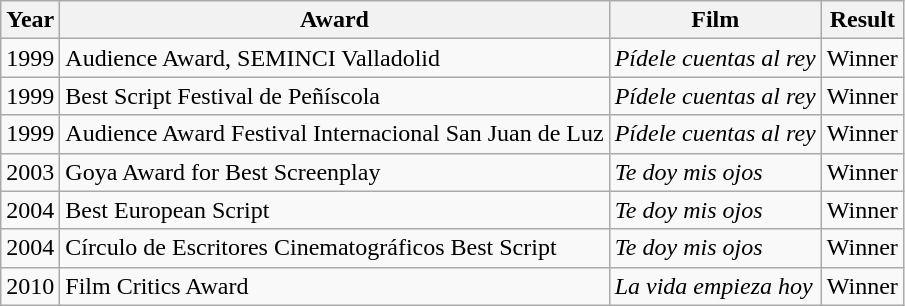<table class="wikitable">
<tr>
<th>Year</th>
<th>Award</th>
<th>Film</th>
<th>Result</th>
</tr>
<tr>
<td>1999</td>
<td>Audience Award, SEMINCI Valladolid</td>
<td><em>Pídele cuentas al rey</em></td>
<td>Winner</td>
</tr>
<tr>
<td>1999</td>
<td>Best Script Festival de Peñíscola</td>
<td><em>Pídele cuentas al rey</em></td>
<td>Winner</td>
</tr>
<tr>
<td>1999</td>
<td>Audience Award Festival Internacional San Juan de Luz</td>
<td><em>Pídele cuentas al rey</em></td>
<td>Winner</td>
</tr>
<tr>
<td>2003</td>
<td>Goya Award for Best Screenplay</td>
<td><em>Te doy mis ojos</em></td>
<td>Winner</td>
</tr>
<tr>
<td>2004</td>
<td>Best European Script</td>
<td><em>Te doy mis ojos</em></td>
<td>Winner</td>
</tr>
<tr>
<td>2004</td>
<td>Círculo de Escritores Cinematográficos Best Script</td>
<td><em>Te doy mis ojos</em></td>
<td>Winner</td>
</tr>
<tr>
<td>2010</td>
<td>Film Critics Award</td>
<td><em>La vida empieza hoy</em></td>
<td>Winner</td>
</tr>
</table>
